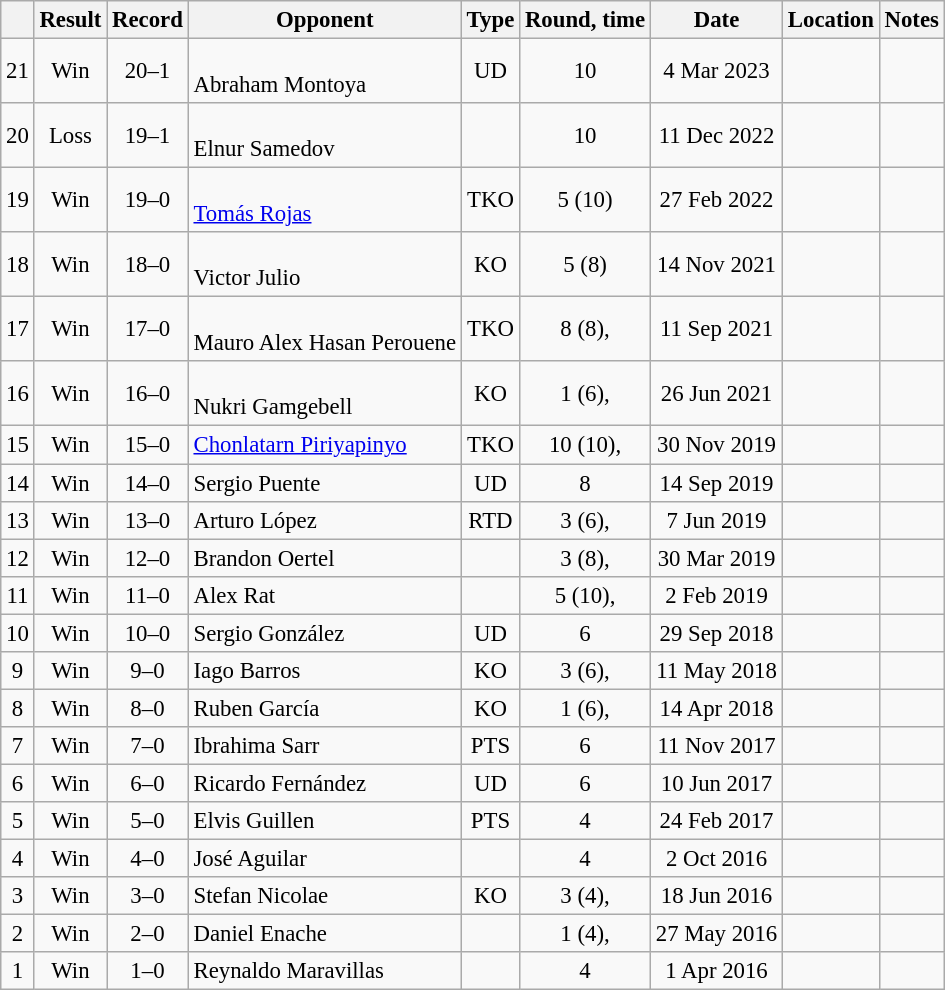<table class="wikitable" style="text-align:center; font-size:95%">
<tr>
<th></th>
<th>Result</th>
<th>Record</th>
<th>Opponent</th>
<th>Type</th>
<th>Round, time</th>
<th>Date</th>
<th>Location</th>
<th>Notes</th>
</tr>
<tr>
<td>21</td>
<td>Win</td>
<td>20–1</td>
<td style="text-align:left;"><br> Abraham Montoya</td>
<td>UD</td>
<td>10</td>
<td>4 Mar 2023</td>
<td style="text-align:left;"> </td>
<td></td>
</tr>
<tr>
<td>20</td>
<td>Loss</td>
<td>19–1</td>
<td style="text-align:left;"><br> Elnur Samedov</td>
<td></td>
<td>10</td>
<td>11 Dec 2022</td>
<td style="text-align:left;"> </td>
<td></td>
</tr>
<tr>
<td>19</td>
<td>Win</td>
<td>19–0</td>
<td style="text-align:left;"><br> <a href='#'>Tomás Rojas</a></td>
<td>TKO</td>
<td>5 (10)</td>
<td>27 Feb 2022</td>
<td style="text-align:left;"><br> </td>
<td></td>
</tr>
<tr>
<td>18</td>
<td>Win</td>
<td>18–0</td>
<td style="text-align:left;"><br> Victor Julio</td>
<td>KO</td>
<td>5 (8)</td>
<td>14 Nov 2021</td>
<td style="text-align:left;"><br> </td>
<td></td>
</tr>
<tr>
<td>17</td>
<td>Win</td>
<td>17–0</td>
<td style="text-align:left;"><br> Mauro Alex Hasan Perouene</td>
<td>TKO</td>
<td>8 (8), </td>
<td>11 Sep 2021</td>
<td style="text-align:left;"><br> </td>
<td></td>
</tr>
<tr>
<td>16</td>
<td>Win</td>
<td>16–0</td>
<td style="text-align:left;"><br> Nukri Gamgebell</td>
<td>KO</td>
<td>1 (6), </td>
<td>26 Jun 2021</td>
<td style="text-align:left;"><br> </td>
<td></td>
</tr>
<tr>
<td>15</td>
<td>Win</td>
<td>15–0</td>
<td style="text-align:left;"> <a href='#'>Chonlatarn Piriyapinyo</a></td>
<td>TKO</td>
<td>10 (10), </td>
<td>30 Nov 2019</td>
<td style="text-align:left;"> </td>
<td style="text-align:left;"></td>
</tr>
<tr>
<td>14</td>
<td>Win</td>
<td>14–0</td>
<td style="text-align:left;"> Sergio Puente</td>
<td>UD</td>
<td>8</td>
<td>14 Sep 2019</td>
<td style="text-align:left;"> </td>
<td></td>
</tr>
<tr>
<td>13</td>
<td>Win</td>
<td>13–0</td>
<td style="text-align:left;"> Arturo López</td>
<td>RTD</td>
<td>3 (6), </td>
<td>7 Jun 2019</td>
<td style="text-align:left;"> </td>
<td></td>
</tr>
<tr>
<td>12</td>
<td>Win</td>
<td>12–0</td>
<td style="text-align:left;"> Brandon Oertel</td>
<td></td>
<td>3 (8), </td>
<td>30 Mar 2019</td>
<td style="text-align:left;"> </td>
<td></td>
</tr>
<tr>
<td>11</td>
<td>Win</td>
<td>11–0</td>
<td style="text-align:left;"> Alex Rat</td>
<td></td>
<td>5 (10), </td>
<td>2 Feb 2019</td>
<td style="text-align:left;"> </td>
<td style="text-align:left;"></td>
</tr>
<tr>
<td>10</td>
<td>Win</td>
<td>10–0</td>
<td style="text-align:left;"> Sergio González</td>
<td>UD</td>
<td>6</td>
<td>29 Sep 2018</td>
<td style="text-align:left;"> </td>
<td></td>
</tr>
<tr>
<td>9</td>
<td>Win</td>
<td>9–0</td>
<td style="text-align:left;"> Iago Barros</td>
<td>KO</td>
<td>3 (6), </td>
<td>11 May 2018</td>
<td style="text-align:left;"> </td>
<td></td>
</tr>
<tr>
<td>8</td>
<td>Win</td>
<td>8–0</td>
<td style="text-align:left;"> Ruben García</td>
<td>KO</td>
<td>1 (6), </td>
<td>14 Apr 2018</td>
<td style="text-align:left;"> </td>
<td></td>
</tr>
<tr>
<td>7</td>
<td>Win</td>
<td>7–0</td>
<td style="text-align:left;"> Ibrahima Sarr</td>
<td>PTS</td>
<td>6</td>
<td>11 Nov 2017</td>
<td style="text-align:left;"> </td>
<td></td>
</tr>
<tr>
<td>6</td>
<td>Win</td>
<td>6–0</td>
<td style="text-align:left;"> Ricardo Fernández</td>
<td>UD</td>
<td>6</td>
<td>10 Jun 2017</td>
<td style="text-align:left;"> </td>
<td></td>
</tr>
<tr>
<td>5</td>
<td>Win</td>
<td>5–0</td>
<td style="text-align:left;"> Elvis Guillen</td>
<td>PTS</td>
<td>4</td>
<td>24 Feb 2017</td>
<td style="text-align:left;"> </td>
<td></td>
</tr>
<tr>
<td>4</td>
<td>Win</td>
<td>4–0</td>
<td style="text-align:left;"> José Aguilar</td>
<td></td>
<td>4</td>
<td>2 Oct 2016</td>
<td style="text-align:left;"> </td>
<td></td>
</tr>
<tr>
<td>3</td>
<td>Win</td>
<td>3–0</td>
<td style="text-align:left;"> Stefan Nicolae</td>
<td>KO</td>
<td>3 (4), </td>
<td>18 Jun 2016</td>
<td style="text-align:left;"> </td>
<td></td>
</tr>
<tr>
<td>2</td>
<td>Win</td>
<td>2–0</td>
<td style="text-align:left;"> Daniel Enache</td>
<td></td>
<td>1 (4), </td>
<td>27 May 2016</td>
<td style="text-align:left;"> </td>
<td></td>
</tr>
<tr>
<td>1</td>
<td>Win</td>
<td>1–0</td>
<td style="text-align:left;"> Reynaldo Maravillas</td>
<td></td>
<td>4</td>
<td>1 Apr 2016</td>
<td style="text-align:left;"> </td>
<td></td>
</tr>
</table>
